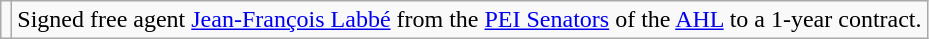<table class="wikitable">
<tr>
<td></td>
<td>Signed free agent <a href='#'>Jean-François Labbé</a> from the <a href='#'>PEI Senators</a> of the <a href='#'>AHL</a> to a 1-year contract.</td>
</tr>
</table>
